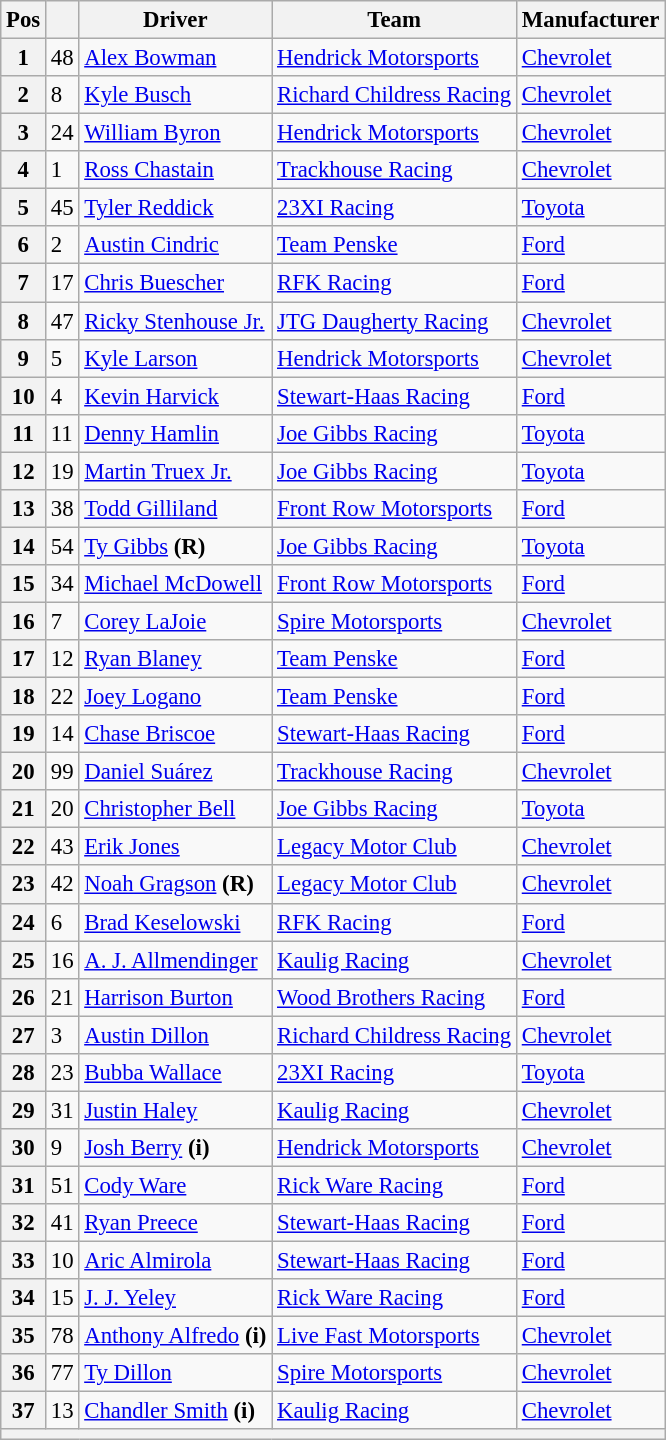<table class="wikitable" style="font-size:95%">
<tr>
<th>Pos</th>
<th></th>
<th>Driver</th>
<th>Team</th>
<th>Manufacturer</th>
</tr>
<tr>
<th>1</th>
<td>48</td>
<td><a href='#'>Alex Bowman</a></td>
<td><a href='#'>Hendrick Motorsports</a></td>
<td><a href='#'>Chevrolet</a></td>
</tr>
<tr>
<th>2</th>
<td>8</td>
<td><a href='#'>Kyle Busch</a></td>
<td><a href='#'>Richard Childress Racing</a></td>
<td><a href='#'>Chevrolet</a></td>
</tr>
<tr>
<th>3</th>
<td>24</td>
<td><a href='#'>William Byron</a></td>
<td><a href='#'>Hendrick Motorsports</a></td>
<td><a href='#'>Chevrolet</a></td>
</tr>
<tr>
<th>4</th>
<td>1</td>
<td><a href='#'>Ross Chastain</a></td>
<td><a href='#'>Trackhouse Racing</a></td>
<td><a href='#'>Chevrolet</a></td>
</tr>
<tr>
<th>5</th>
<td>45</td>
<td><a href='#'>Tyler Reddick</a></td>
<td><a href='#'>23XI Racing</a></td>
<td><a href='#'>Toyota</a></td>
</tr>
<tr>
<th>6</th>
<td>2</td>
<td><a href='#'>Austin Cindric</a></td>
<td><a href='#'>Team Penske</a></td>
<td><a href='#'>Ford</a></td>
</tr>
<tr>
<th>7</th>
<td>17</td>
<td><a href='#'>Chris Buescher</a></td>
<td><a href='#'>RFK Racing</a></td>
<td><a href='#'>Ford</a></td>
</tr>
<tr>
<th>8</th>
<td>47</td>
<td><a href='#'>Ricky Stenhouse Jr.</a></td>
<td><a href='#'>JTG Daugherty Racing</a></td>
<td><a href='#'>Chevrolet</a></td>
</tr>
<tr>
<th>9</th>
<td>5</td>
<td><a href='#'>Kyle Larson</a></td>
<td><a href='#'>Hendrick Motorsports</a></td>
<td><a href='#'>Chevrolet</a></td>
</tr>
<tr>
<th>10</th>
<td>4</td>
<td><a href='#'>Kevin Harvick</a></td>
<td><a href='#'>Stewart-Haas Racing</a></td>
<td><a href='#'>Ford</a></td>
</tr>
<tr>
<th>11</th>
<td>11</td>
<td><a href='#'>Denny Hamlin</a></td>
<td><a href='#'>Joe Gibbs Racing</a></td>
<td><a href='#'>Toyota</a></td>
</tr>
<tr>
<th>12</th>
<td>19</td>
<td><a href='#'>Martin Truex Jr.</a></td>
<td><a href='#'>Joe Gibbs Racing</a></td>
<td><a href='#'>Toyota</a></td>
</tr>
<tr>
<th>13</th>
<td>38</td>
<td><a href='#'>Todd Gilliland</a></td>
<td><a href='#'>Front Row Motorsports</a></td>
<td><a href='#'>Ford</a></td>
</tr>
<tr>
<th>14</th>
<td>54</td>
<td><a href='#'>Ty Gibbs</a> <strong>(R)</strong></td>
<td><a href='#'>Joe Gibbs Racing</a></td>
<td><a href='#'>Toyota</a></td>
</tr>
<tr>
<th>15</th>
<td>34</td>
<td><a href='#'>Michael McDowell</a></td>
<td><a href='#'>Front Row Motorsports</a></td>
<td><a href='#'>Ford</a></td>
</tr>
<tr>
<th>16</th>
<td>7</td>
<td><a href='#'>Corey LaJoie</a></td>
<td><a href='#'>Spire Motorsports</a></td>
<td><a href='#'>Chevrolet</a></td>
</tr>
<tr>
<th>17</th>
<td>12</td>
<td><a href='#'>Ryan Blaney</a></td>
<td><a href='#'>Team Penske</a></td>
<td><a href='#'>Ford</a></td>
</tr>
<tr>
<th>18</th>
<td>22</td>
<td><a href='#'>Joey Logano</a></td>
<td><a href='#'>Team Penske</a></td>
<td><a href='#'>Ford</a></td>
</tr>
<tr>
<th>19</th>
<td>14</td>
<td><a href='#'>Chase Briscoe</a></td>
<td><a href='#'>Stewart-Haas Racing</a></td>
<td><a href='#'>Ford</a></td>
</tr>
<tr>
<th>20</th>
<td>99</td>
<td><a href='#'>Daniel Suárez</a></td>
<td><a href='#'>Trackhouse Racing</a></td>
<td><a href='#'>Chevrolet</a></td>
</tr>
<tr>
<th>21</th>
<td>20</td>
<td><a href='#'>Christopher Bell</a></td>
<td><a href='#'>Joe Gibbs Racing</a></td>
<td><a href='#'>Toyota</a></td>
</tr>
<tr>
<th>22</th>
<td>43</td>
<td><a href='#'>Erik Jones</a></td>
<td><a href='#'>Legacy Motor Club</a></td>
<td><a href='#'>Chevrolet</a></td>
</tr>
<tr>
<th>23</th>
<td>42</td>
<td><a href='#'>Noah Gragson</a> <strong>(R)</strong></td>
<td><a href='#'>Legacy Motor Club</a></td>
<td><a href='#'>Chevrolet</a></td>
</tr>
<tr>
<th>24</th>
<td>6</td>
<td><a href='#'>Brad Keselowski</a></td>
<td><a href='#'>RFK Racing</a></td>
<td><a href='#'>Ford</a></td>
</tr>
<tr>
<th>25</th>
<td>16</td>
<td><a href='#'>A. J. Allmendinger</a></td>
<td><a href='#'>Kaulig Racing</a></td>
<td><a href='#'>Chevrolet</a></td>
</tr>
<tr>
<th>26</th>
<td>21</td>
<td><a href='#'>Harrison Burton</a></td>
<td><a href='#'>Wood Brothers Racing</a></td>
<td><a href='#'>Ford</a></td>
</tr>
<tr>
<th>27</th>
<td>3</td>
<td><a href='#'>Austin Dillon</a></td>
<td><a href='#'>Richard Childress Racing</a></td>
<td><a href='#'>Chevrolet</a></td>
</tr>
<tr>
<th>28</th>
<td>23</td>
<td><a href='#'>Bubba Wallace</a></td>
<td><a href='#'>23XI Racing</a></td>
<td><a href='#'>Toyota</a></td>
</tr>
<tr>
<th>29</th>
<td>31</td>
<td><a href='#'>Justin Haley</a></td>
<td><a href='#'>Kaulig Racing</a></td>
<td><a href='#'>Chevrolet</a></td>
</tr>
<tr>
<th>30</th>
<td>9</td>
<td><a href='#'>Josh Berry</a> <strong>(i)</strong></td>
<td><a href='#'>Hendrick Motorsports</a></td>
<td><a href='#'>Chevrolet</a></td>
</tr>
<tr>
<th>31</th>
<td>51</td>
<td><a href='#'>Cody Ware</a></td>
<td><a href='#'>Rick Ware Racing</a></td>
<td><a href='#'>Ford</a></td>
</tr>
<tr>
<th>32</th>
<td>41</td>
<td><a href='#'>Ryan Preece</a></td>
<td><a href='#'>Stewart-Haas Racing</a></td>
<td><a href='#'>Ford</a></td>
</tr>
<tr>
<th>33</th>
<td>10</td>
<td><a href='#'>Aric Almirola</a></td>
<td><a href='#'>Stewart-Haas Racing</a></td>
<td><a href='#'>Ford</a></td>
</tr>
<tr>
<th>34</th>
<td>15</td>
<td><a href='#'>J. J. Yeley</a></td>
<td><a href='#'>Rick Ware Racing</a></td>
<td><a href='#'>Ford</a></td>
</tr>
<tr>
<th>35</th>
<td>78</td>
<td><a href='#'>Anthony Alfredo</a> <strong>(i)</strong></td>
<td><a href='#'>Live Fast Motorsports</a></td>
<td><a href='#'>Chevrolet</a></td>
</tr>
<tr>
<th>36</th>
<td>77</td>
<td><a href='#'>Ty Dillon</a></td>
<td><a href='#'>Spire Motorsports</a></td>
<td><a href='#'>Chevrolet</a></td>
</tr>
<tr>
<th>37</th>
<td>13</td>
<td><a href='#'>Chandler Smith</a> <strong>(i)</strong></td>
<td><a href='#'>Kaulig Racing</a></td>
<td><a href='#'>Chevrolet</a></td>
</tr>
<tr>
<th colspan="7"></th>
</tr>
</table>
